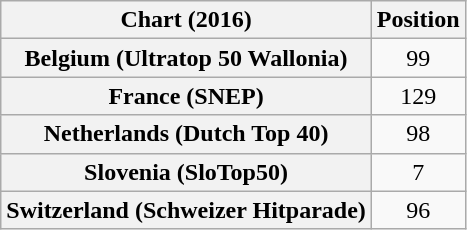<table class="wikitable sortable plainrowheaders" style="text-align:center;">
<tr>
<th>Chart (2016)</th>
<th>Position</th>
</tr>
<tr>
<th scope="row">Belgium (Ultratop 50 Wallonia)</th>
<td>99</td>
</tr>
<tr>
<th scope="row">France (SNEP)</th>
<td>129</td>
</tr>
<tr>
<th scope="row">Netherlands (Dutch Top 40)</th>
<td>98</td>
</tr>
<tr>
<th scope="row">Slovenia (SloTop50)</th>
<td>7</td>
</tr>
<tr>
<th scope="row">Switzerland (Schweizer Hitparade)</th>
<td>96</td>
</tr>
</table>
